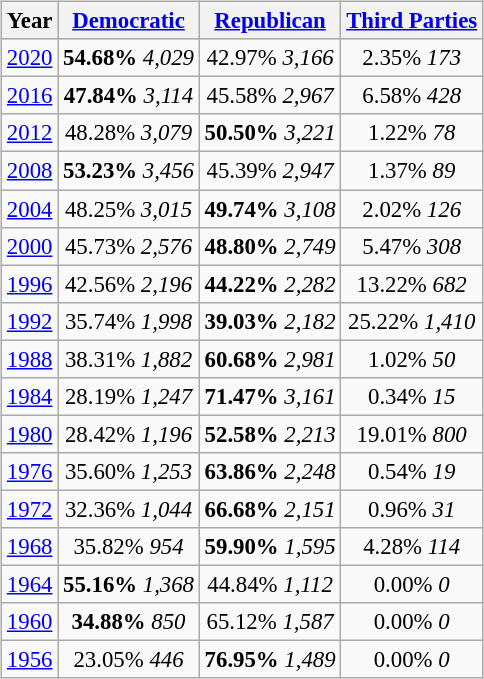<table class="wikitable"  style="float:right; margin:1em; font-size:95%;">
<tr style="background:lightgrey;">
<th>Year</th>
<th><a href='#'>Democratic</a></th>
<th><a href='#'>Republican</a></th>
<th><a href='#'>Third Parties</a></th>
</tr>
<tr>
<td align="center" ><a href='#'>2020</a></td>
<td align="center" ><strong>54.68%</strong> <em>4,029</em></td>
<td align="center" >42.97% <em>3,166</em></td>
<td align="center" >2.35% <em>173</em></td>
</tr>
<tr>
<td align="center" ><a href='#'>2016</a></td>
<td align="center" ><strong>47.84%</strong> <em>3,114</em></td>
<td align="center" >45.58% <em>2,967</em></td>
<td align="center" >6.58% <em>428</em></td>
</tr>
<tr>
<td align="center" ><a href='#'>2012</a></td>
<td align="center" >48.28% <em>3,079</em></td>
<td align="center" ><strong>50.50%</strong> <em>3,221</em></td>
<td align="center" >1.22% <em>78</em></td>
</tr>
<tr>
<td align="center" ><a href='#'>2008</a></td>
<td align="center" ><strong>53.23%</strong> <em>3,456</em></td>
<td align="center" >45.39% <em>2,947</em></td>
<td align="center" >1.37% <em>89</em></td>
</tr>
<tr>
<td align="center" ><a href='#'>2004</a></td>
<td align="center" >48.25% <em>3,015</em></td>
<td align="center" ><strong>49.74%</strong> <em>3,108</em></td>
<td align="center" >2.02% <em>126</em></td>
</tr>
<tr>
<td align="center" ><a href='#'>2000</a></td>
<td align="center" >45.73% <em>2,576</em></td>
<td align="center" ><strong>48.80%</strong> <em>2,749</em></td>
<td align="center" >5.47% <em>308</em></td>
</tr>
<tr>
<td align="center" ><a href='#'>1996</a></td>
<td align="center" >42.56% <em>2,196</em></td>
<td align="center" ><strong>44.22%</strong> <em>2,282</em></td>
<td align="center" >13.22% <em>682</em></td>
</tr>
<tr>
<td align="center" ><a href='#'>1992</a></td>
<td align="center" >35.74% <em>1,998</em></td>
<td align="center" ><strong>39.03%</strong> <em>2,182</em></td>
<td align="center" >25.22% <em>1,410</em></td>
</tr>
<tr>
<td align="center" ><a href='#'>1988</a></td>
<td align="center" >38.31% <em>1,882</em></td>
<td align="center" ><strong>60.68%</strong> <em>2,981</em></td>
<td align="center" >1.02% <em>50</em></td>
</tr>
<tr>
<td align="center" ><a href='#'>1984</a></td>
<td align="center" >28.19% <em>1,247</em></td>
<td align="center" ><strong>71.47%</strong> <em>3,161</em></td>
<td align="center" >0.34% <em>15</em></td>
</tr>
<tr>
<td align="center" ><a href='#'>1980</a></td>
<td align="center" >28.42% <em>1,196</em></td>
<td align="center" ><strong>52.58%</strong> <em>2,213</em></td>
<td align="center" >19.01% <em>800</em></td>
</tr>
<tr>
<td align="center" ><a href='#'>1976</a></td>
<td align="center" >35.60% <em>1,253</em></td>
<td align="center" ><strong>63.86%</strong> <em>2,248</em></td>
<td align="center" >0.54% <em>19</em></td>
</tr>
<tr>
<td align="center" ><a href='#'>1972</a></td>
<td align="center" >32.36% <em>1,044</em></td>
<td align="center" ><strong>66.68%</strong> <em>2,151</em></td>
<td align="center" >0.96% <em>31</em></td>
</tr>
<tr>
<td align="center" ><a href='#'>1968</a></td>
<td align="center" >35.82% <em>954</em></td>
<td align="center" ><strong>59.90%</strong> <em>1,595</em></td>
<td align="center" >4.28% <em>114</em></td>
</tr>
<tr>
<td align="center" ><a href='#'>1964</a></td>
<td align="center" ><strong>55.16%</strong> <em>1,368</em></td>
<td align="center" >44.84% <em>1,112</em></td>
<td align="center" >0.00% <em>0</em></td>
</tr>
<tr>
<td align="center" ><a href='#'>1960</a></td>
<td align="center" ><strong>34.88%</strong> <em>850</em></td>
<td align="center" >65.12% <em>1,587</em></td>
<td align="center" >0.00% <em>0</em></td>
</tr>
<tr>
<td align="center" ><a href='#'>1956</a></td>
<td align="center" >23.05% <em>446</em></td>
<td align="center" ><strong>76.95%</strong> <em>1,489</em></td>
<td align="center" >0.00% <em>0</em></td>
</tr>
</table>
